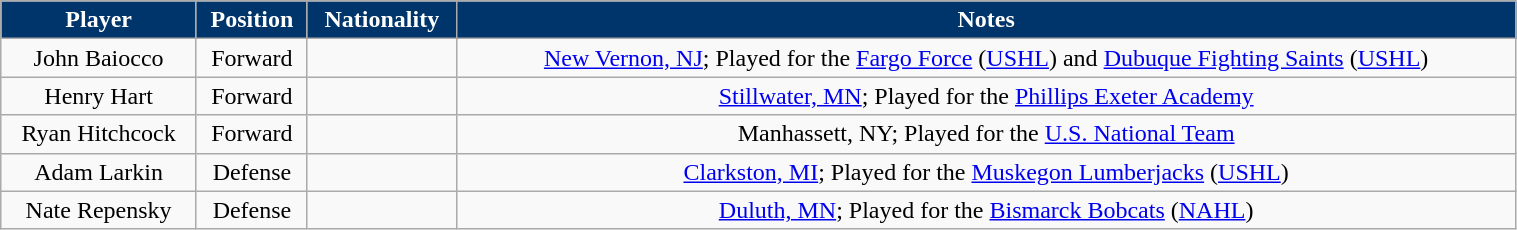<table class="wikitable" width="80%">
<tr align="center">
<th style="color:white; background:#00356B">Player</th>
<th style="color:white; background:#00356B">Position</th>
<th style="color:white; background:#00356B">Nationality</th>
<th style="color:white; background:#00356B">Notes</th>
</tr>
<tr align="center" bgcolor="">
<td>John Baiocco</td>
<td>Forward</td>
<td></td>
<td><a href='#'>New Vernon, NJ</a>; Played for the <a href='#'>Fargo Force</a> (<a href='#'>USHL</a>) and <a href='#'>Dubuque Fighting Saints</a> (<a href='#'>USHL</a>)</td>
</tr>
<tr align="center" bgcolor="">
<td>Henry Hart</td>
<td>Forward</td>
<td></td>
<td><a href='#'>Stillwater, MN</a>; Played for the <a href='#'>Phillips Exeter Academy</a></td>
</tr>
<tr align="center" bgcolor="">
<td>Ryan Hitchcock</td>
<td>Forward</td>
<td></td>
<td>Manhassett, NY; Played for the <a href='#'>U.S. National Team</a></td>
</tr>
<tr align="center" bgcolor="">
<td>Adam Larkin</td>
<td>Defense</td>
<td></td>
<td><a href='#'>Clarkston, MI</a>; Played for the <a href='#'>Muskegon Lumberjacks</a> (<a href='#'>USHL</a>)</td>
</tr>
<tr align="center" bgcolor="">
<td>Nate Repensky</td>
<td>Defense</td>
<td></td>
<td><a href='#'>Duluth, MN</a>; Played for the <a href='#'>Bismarck Bobcats</a> (<a href='#'>NAHL</a>)</td>
</tr>
</table>
